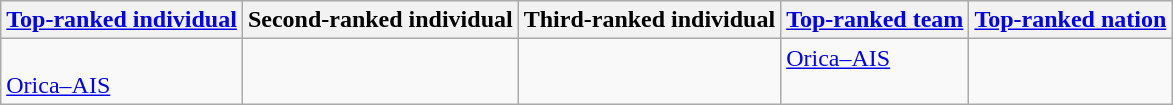<table class="wikitable">
<tr>
<th><a href='#'>Top-ranked individual</a></th>
<th>Second-ranked individual</th>
<th>Third-ranked individual</th>
<th><a href='#'>Top-ranked team</a></th>
<th><a href='#'>Top-ranked nation</a></th>
</tr>
<tr valign="top">
<td align=left><br><span><a href='#'>Orica–AIS</a></span></td>
<td align=left><br><span></span></td>
<td align=left><br><span></span></td>
<td><a href='#'>Orica–AIS</a></td>
<td></td>
</tr>
</table>
